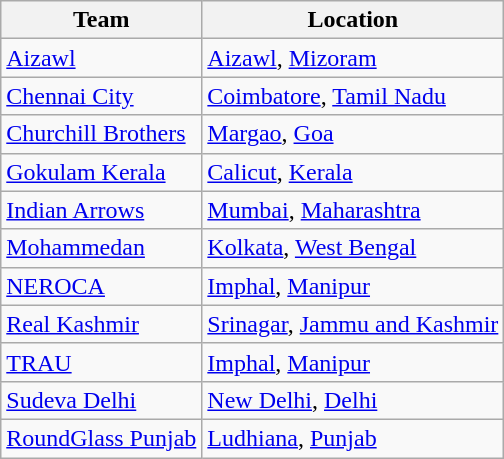<table class="wikitable sortable">
<tr>
<th>Team</th>
<th>Location</th>
</tr>
<tr>
<td><a href='#'>Aizawl</a></td>
<td><a href='#'>Aizawl</a>, <a href='#'>Mizoram</a></td>
</tr>
<tr>
<td><a href='#'>Chennai City</a></td>
<td><a href='#'>Coimbatore</a>, <a href='#'>Tamil Nadu</a></td>
</tr>
<tr>
<td><a href='#'>Churchill Brothers</a></td>
<td><a href='#'>Margao</a>, <a href='#'>Goa</a></td>
</tr>
<tr>
<td><a href='#'>Gokulam Kerala</a></td>
<td><a href='#'>Calicut</a>, <a href='#'>Kerala</a></td>
</tr>
<tr>
<td><a href='#'>Indian Arrows</a></td>
<td><a href='#'>Mumbai</a>, <a href='#'>Maharashtra</a></td>
</tr>
<tr>
<td><a href='#'>Mohammedan</a></td>
<td><a href='#'>Kolkata</a>, <a href='#'>West Bengal</a></td>
</tr>
<tr>
<td><a href='#'>NEROCA</a></td>
<td><a href='#'>Imphal</a>, <a href='#'>Manipur</a></td>
</tr>
<tr>
<td><a href='#'>Real Kashmir</a></td>
<td><a href='#'>Srinagar</a>, <a href='#'>Jammu and Kashmir</a></td>
</tr>
<tr>
<td><a href='#'>TRAU</a></td>
<td><a href='#'>Imphal</a>, <a href='#'>Manipur</a></td>
</tr>
<tr>
<td><a href='#'>Sudeva Delhi</a></td>
<td><a href='#'>New Delhi</a>, <a href='#'>Delhi</a></td>
</tr>
<tr>
<td><a href='#'>RoundGlass Punjab</a></td>
<td><a href='#'>Ludhiana</a>, <a href='#'>Punjab</a></td>
</tr>
</table>
